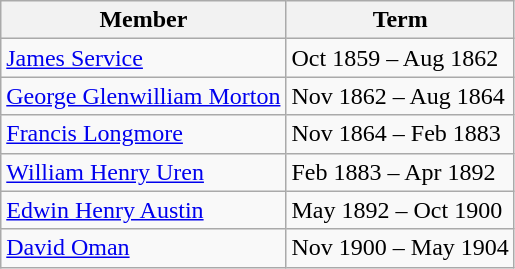<table class="wikitable">
<tr>
<th>Member</th>
<th>Term</th>
</tr>
<tr>
<td><a href='#'>James Service</a></td>
<td>Oct 1859 – Aug 1862</td>
</tr>
<tr>
<td><a href='#'>George Glenwilliam Morton</a></td>
<td>Nov 1862 – Aug 1864</td>
</tr>
<tr>
<td><a href='#'>Francis Longmore</a></td>
<td>Nov 1864 – Feb 1883</td>
</tr>
<tr>
<td><a href='#'>William Henry Uren</a></td>
<td>Feb 1883 – Apr 1892</td>
</tr>
<tr>
<td><a href='#'>Edwin Henry Austin</a></td>
<td>May 1892 – Oct 1900</td>
</tr>
<tr>
<td><a href='#'>David Oman</a></td>
<td>Nov 1900 – May 1904</td>
</tr>
</table>
